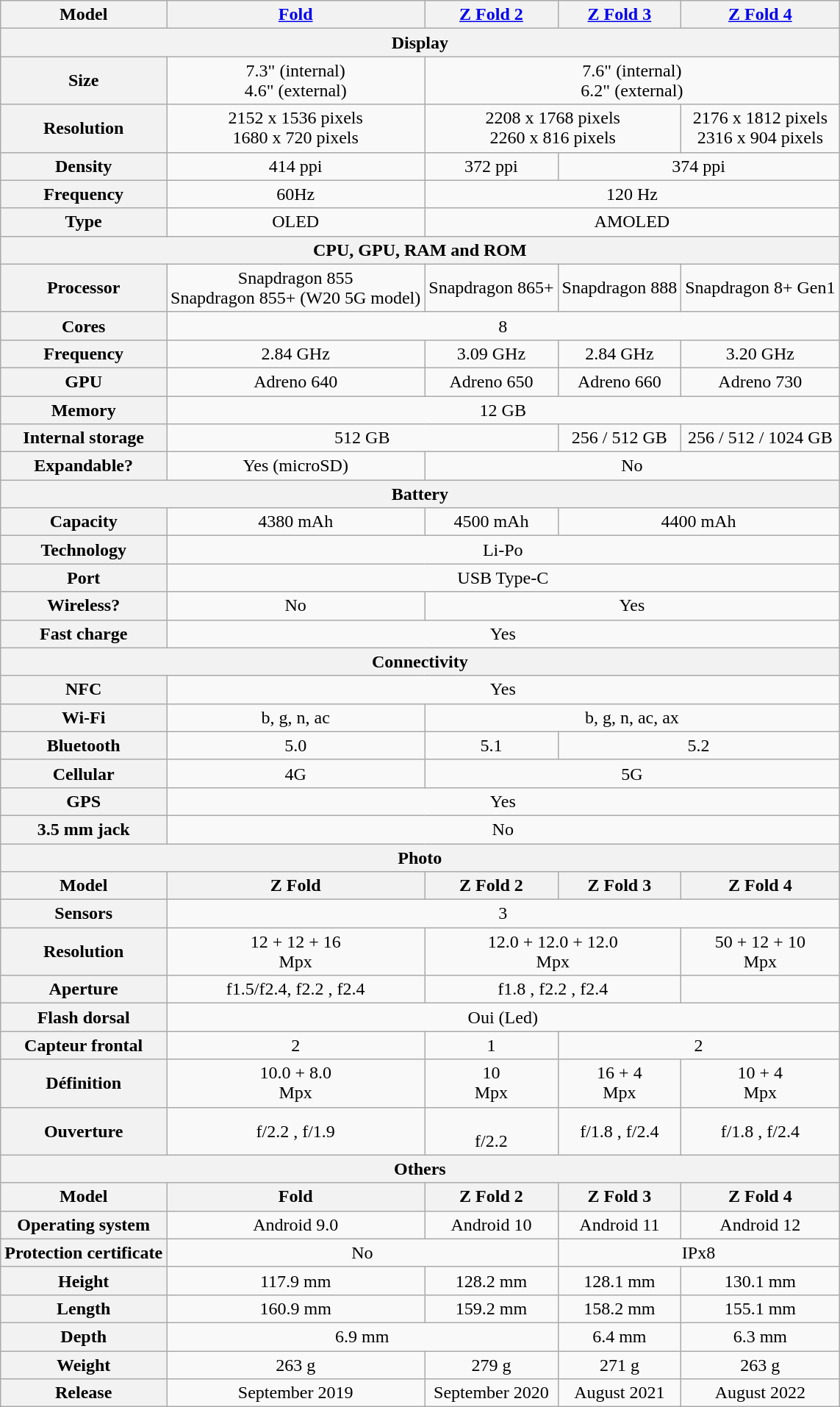<table class="wikitable" style="text-align: center">
<tr>
<th>Model</th>
<th><a href='#'>Fold</a></th>
<th><a href='#'>Z Fold 2</a></th>
<th><a href='#'>Z Fold 3</a></th>
<th><a href='#'>Z Fold 4</a></th>
</tr>
<tr>
<th colspan="5">Display</th>
</tr>
<tr>
<th>Size</th>
<td>7.3" (internal)<br>4.6" (external)</td>
<td colspan="3">7.6" (internal)<br>6.2" (external)</td>
</tr>
<tr>
<th>Resolution</th>
<td>2152 x 1536 pixels<br>1680 x 720 pixels</td>
<td colspan="2">2208 x 1768 pixels<br>2260 x 816 pixels</td>
<td>2176 x 1812 pixels<br>2316 x 904 pixels</td>
</tr>
<tr>
<th>Density</th>
<td>414 ppi</td>
<td>372 ppi</td>
<td colspan="2">374 ppi</td>
</tr>
<tr>
<th>Frequency</th>
<td>60Hz</td>
<td colspan="3">120 Hz</td>
</tr>
<tr>
<th>Type</th>
<td>OLED</td>
<td colspan="3">AMOLED</td>
</tr>
<tr>
<th colspan="5">CPU, GPU, RAM and ROM</th>
</tr>
<tr>
<th>Processor</th>
<td>Snapdragon 855<br>Snapdragon 855+ (W20 5G model)</td>
<td>Snapdragon 865+</td>
<td>Snapdragon 888</td>
<td>Snapdragon 8+ Gen1</td>
</tr>
<tr>
<th>Cores</th>
<td colspan="4">8</td>
</tr>
<tr>
<th>Frequency</th>
<td>2.84 GHz</td>
<td>3.09 GHz</td>
<td>2.84 GHz</td>
<td>3.20 GHz</td>
</tr>
<tr>
<th>GPU</th>
<td>Adreno 640</td>
<td>Adreno 650</td>
<td>Adreno 660</td>
<td>Adreno 730</td>
</tr>
<tr>
<th>Memory</th>
<td colspan="4">12 GB</td>
</tr>
<tr>
<th>Internal storage</th>
<td colspan="2">512 GB</td>
<td>256 / 512 GB</td>
<td>256 / 512 / 1024 GB</td>
</tr>
<tr>
<th>Expandable?</th>
<td>Yes (microSD)</td>
<td colspan="3">No</td>
</tr>
<tr>
<th colspan="5">Battery</th>
</tr>
<tr>
<th>Capacity</th>
<td>4380 mAh</td>
<td>4500 mAh</td>
<td colspan="2">4400 mAh</td>
</tr>
<tr>
<th>Technology</th>
<td colspan="4">Li-Po</td>
</tr>
<tr>
<th>Port</th>
<td colspan="4">USB Type-C</td>
</tr>
<tr>
<th>Wireless?</th>
<td>No</td>
<td colspan="3">Yes</td>
</tr>
<tr>
<th>Fast charge</th>
<td colspan="4">Yes</td>
</tr>
<tr>
<th colspan="5">Connectivity</th>
</tr>
<tr>
<th>NFC</th>
<td colspan="4">Yes</td>
</tr>
<tr>
<th>Wi-Fi</th>
<td>b, g, n, ac</td>
<td colspan="3">b, g, n, ac, ax</td>
</tr>
<tr>
<th>Bluetooth</th>
<td>5.0</td>
<td>5.1</td>
<td colspan="2">5.2</td>
</tr>
<tr>
<th>Cellular</th>
<td>4G</td>
<td colspan="3">5G</td>
</tr>
<tr>
<th>GPS</th>
<td colspan="4">Yes</td>
</tr>
<tr>
<th>3.5 mm jack</th>
<td colspan="4">No</td>
</tr>
<tr>
<th colspan="5">Photo</th>
</tr>
<tr>
<th>Model</th>
<th>Z Fold</th>
<th>Z Fold 2</th>
<th>Z Fold 3</th>
<th>Z Fold 4</th>
</tr>
<tr>
<th>Sensors</th>
<td colspan="4">3</td>
</tr>
<tr>
<th>Resolution</th>
<td>12 + 12 + 16<br>Mpx</td>
<td colspan="2">12.0 + 12.0 + 12.0<br>Mpx</td>
<td>50 + 12 + 10<br>Mpx</td>
</tr>
<tr>
<th>Aperture</th>
<td>f1.5/f2.4, f2.2 , f2.4</td>
<td colspan="2">f1.8 , f2.2 , f2.4</td>
<td></td>
</tr>
<tr>
<th>Flash dorsal</th>
<td colspan="4">Oui (Led)</td>
</tr>
<tr>
<th>Capteur frontal</th>
<td>2</td>
<td>1</td>
<td colspan="2">2</td>
</tr>
<tr>
<th>Définition</th>
<td>10.0 + 8.0<br>Mpx</td>
<td>10<br>Mpx</td>
<td>16 + 4<br>Mpx</td>
<td>10 + 4<br>Mpx</td>
</tr>
<tr>
<th>Ouverture</th>
<td>f/2.2 , f/1.9</td>
<td><br>f/2.2</td>
<td>f/1.8 , f/2.4</td>
<td>f/1.8 , f/2.4</td>
</tr>
<tr>
<th colspan="5">Others</th>
</tr>
<tr>
<th>Model</th>
<th>Fold</th>
<th>Z Fold 2</th>
<th>Z Fold 3</th>
<th>Z Fold 4</th>
</tr>
<tr>
<th>Operating system</th>
<td>Android 9.0</td>
<td>Android 10</td>
<td>Android 11</td>
<td>Android 12</td>
</tr>
<tr>
<th>Protection certificate</th>
<td colspan="2">No</td>
<td colspan="2">IPx8</td>
</tr>
<tr>
<th>Height</th>
<td>117.9 mm</td>
<td>128.2 mm</td>
<td>128.1 mm</td>
<td>130.1 mm</td>
</tr>
<tr>
<th>Length</th>
<td>160.9 mm</td>
<td>159.2 mm</td>
<td>158.2 mm</td>
<td>155.1 mm</td>
</tr>
<tr>
<th>Depth</th>
<td colspan="2">6.9 mm</td>
<td>6.4 mm</td>
<td>6.3 mm</td>
</tr>
<tr>
<th>Weight</th>
<td>263 g</td>
<td>279 g</td>
<td>271 g</td>
<td>263 g</td>
</tr>
<tr>
<th>Release</th>
<td>September 2019</td>
<td>September 2020</td>
<td>August 2021</td>
<td>August 2022</td>
</tr>
</table>
